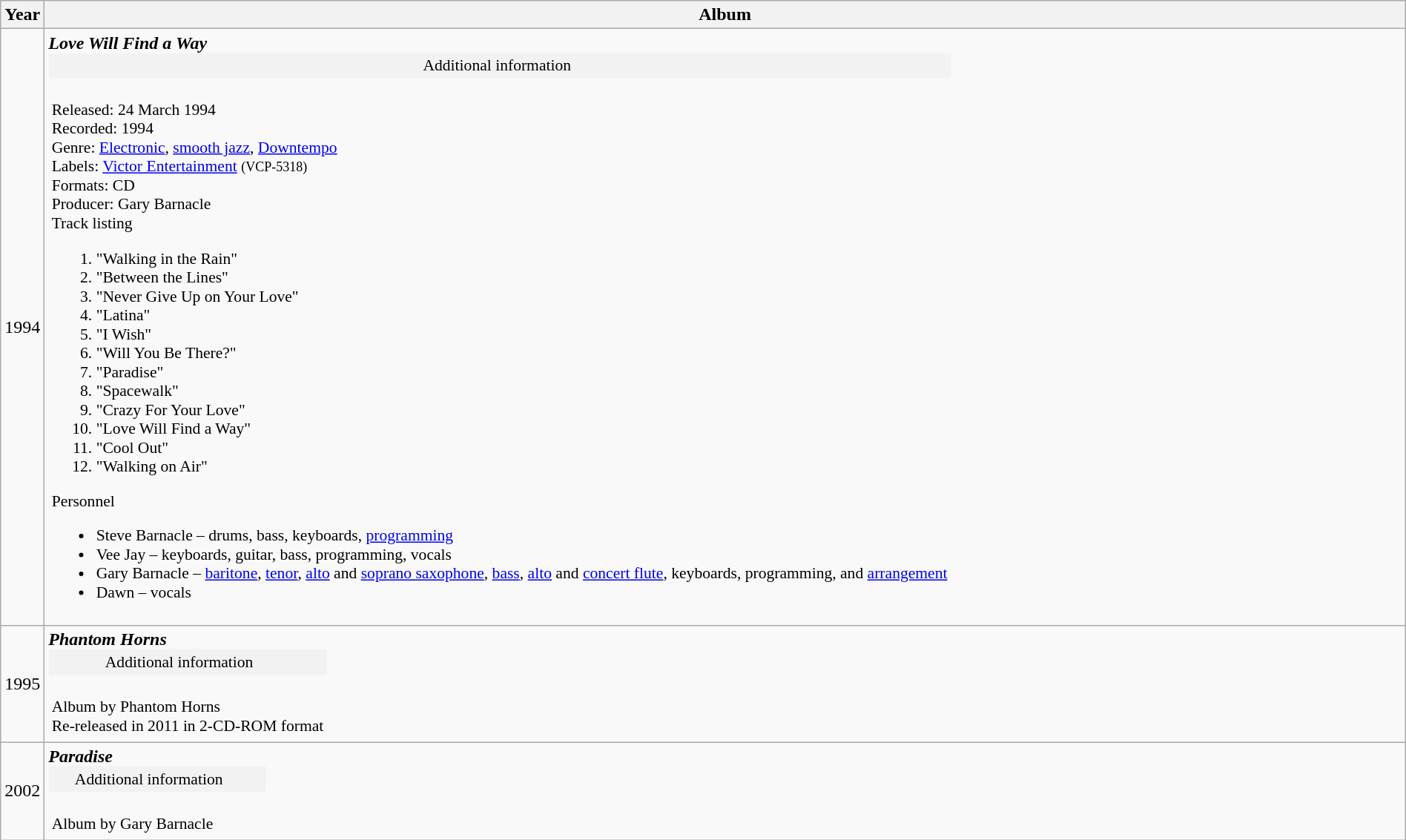<table class="wikitable" style="width: 100%">
<tr>
<th>Year</th>
<th>Album</th>
</tr>
<tr>
<td>1994</td>
<td style="width: 100%"><strong><em>Love Will Find a Way</em></strong><br><table class="wikitable collapsible uncollapsed" style="font-size:90%; margin:0; padding:0; border:transparent none">
<tr>
<th style="border:transparent none; font-weight:normal">      Additional information       </th>
</tr>
<tr>
<td style="border:transparent none"><br>Released: 24 March 1994 <br>
Recorded: 1994 <br>
Genre: <a href='#'>Electronic</a>, <a href='#'>smooth jazz</a>, <a href='#'>Downtempo</a><br>
Labels: <a href='#'>Victor Entertainment</a> <small>(VCP-5318)</small><br>
Formats: CD <br>
Producer: Gary Barnacle <br>
Track listing<ol><li>"Walking in the Rain"</li><li>"Between the Lines"</li><li>"Never Give Up on Your Love"</li><li>"Latina"</li><li>"I Wish"</li><li>"Will You Be There?"</li><li>"Paradise"</li><li>"Spacewalk"</li><li>"Crazy For Your Love"</li><li>"Love Will Find a Way"</li><li>"Cool Out"</li><li>"Walking on Air"</li></ol>Personnel<ul><li>Steve Barnacle – drums, bass, keyboards, <a href='#'>programming</a></li><li>Vee Jay – keyboards, guitar, bass, programming, vocals</li><li>Gary Barnacle – <a href='#'>baritone</a>, <a href='#'>tenor</a>, <a href='#'>alto</a> and <a href='#'>soprano saxophone</a>, <a href='#'>bass</a>, <a href='#'>alto</a> and <a href='#'>concert flute</a>, keyboards, programming, and <a href='#'>arrangement</a></li><li>Dawn – vocals</li></ul></td>
</tr>
</table>
</td>
</tr>
<tr>
<td>1995</td>
<td style="width: 100%"><strong><em>Phantom Horns</em></strong><br><table class="wikitable collapsible uncollapsed" style="font-size:90%; margin:0; padding:0; border:transparent none">
<tr>
<th style="border:transparent none; font-weight:normal">      Additional information          </th>
</tr>
<tr>
<td style="border:transparent none"><br>Album by Phantom Horns <br>
Re-released in 2011 in 2-CD-ROM format</td>
</tr>
</table>
</td>
</tr>
<tr>
<td>2002</td>
<td style="width: 100%"><strong><em>Paradise</em></strong><br><table class="wikitable collapsible uncollapsed" style="font-size:90%; margin:0; padding:0; border:transparent none">
<tr>
<th style="border:transparent none; font-weight:normal">      Additional information          </th>
</tr>
<tr>
<td style="border:transparent none"><br>Album by Gary Barnacle</td>
</tr>
</table>
</td>
</tr>
</table>
